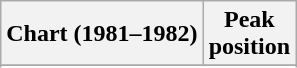<table class="wikitable sortable plainrowheaders">
<tr>
<th scope="col">Chart (1981–1982)</th>
<th scope="col">Peak<br>position</th>
</tr>
<tr>
</tr>
<tr>
</tr>
</table>
